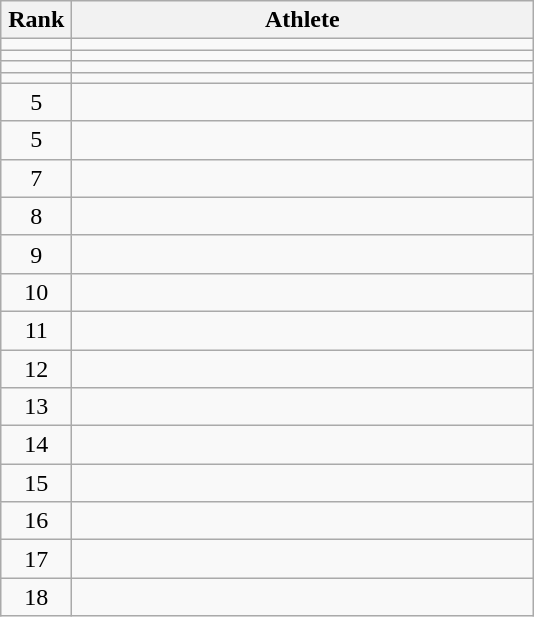<table class="wikitable" style="text-align: center;">
<tr>
<th width=40>Rank</th>
<th width=300>Athlete</th>
</tr>
<tr>
<td></td>
<td align="left"></td>
</tr>
<tr>
<td></td>
<td align="left"></td>
</tr>
<tr>
<td></td>
<td align="left"></td>
</tr>
<tr>
<td></td>
<td align="left"></td>
</tr>
<tr>
<td>5</td>
<td align="left"></td>
</tr>
<tr>
<td>5</td>
<td align="left"></td>
</tr>
<tr>
<td>7</td>
<td align="left"></td>
</tr>
<tr>
<td>8</td>
<td align="left"></td>
</tr>
<tr>
<td>9</td>
<td align="left"></td>
</tr>
<tr>
<td>10</td>
<td align="left"></td>
</tr>
<tr>
<td>11</td>
<td align="left"></td>
</tr>
<tr>
<td>12</td>
<td align="left"></td>
</tr>
<tr>
<td>13</td>
<td align="left"></td>
</tr>
<tr>
<td>14</td>
<td align="left"></td>
</tr>
<tr>
<td>15</td>
<td align="left"></td>
</tr>
<tr>
<td>16</td>
<td align="left"></td>
</tr>
<tr>
<td>17</td>
<td align="left"></td>
</tr>
<tr>
<td>18</td>
<td align="left"></td>
</tr>
</table>
